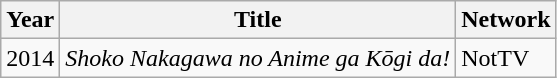<table class="wikitable">
<tr>
<th>Year</th>
<th>Title</th>
<th>Network</th>
</tr>
<tr>
<td>2014</td>
<td><em>Shoko Nakagawa no Anime ga Kōgi da!</em></td>
<td>NotTV</td>
</tr>
</table>
